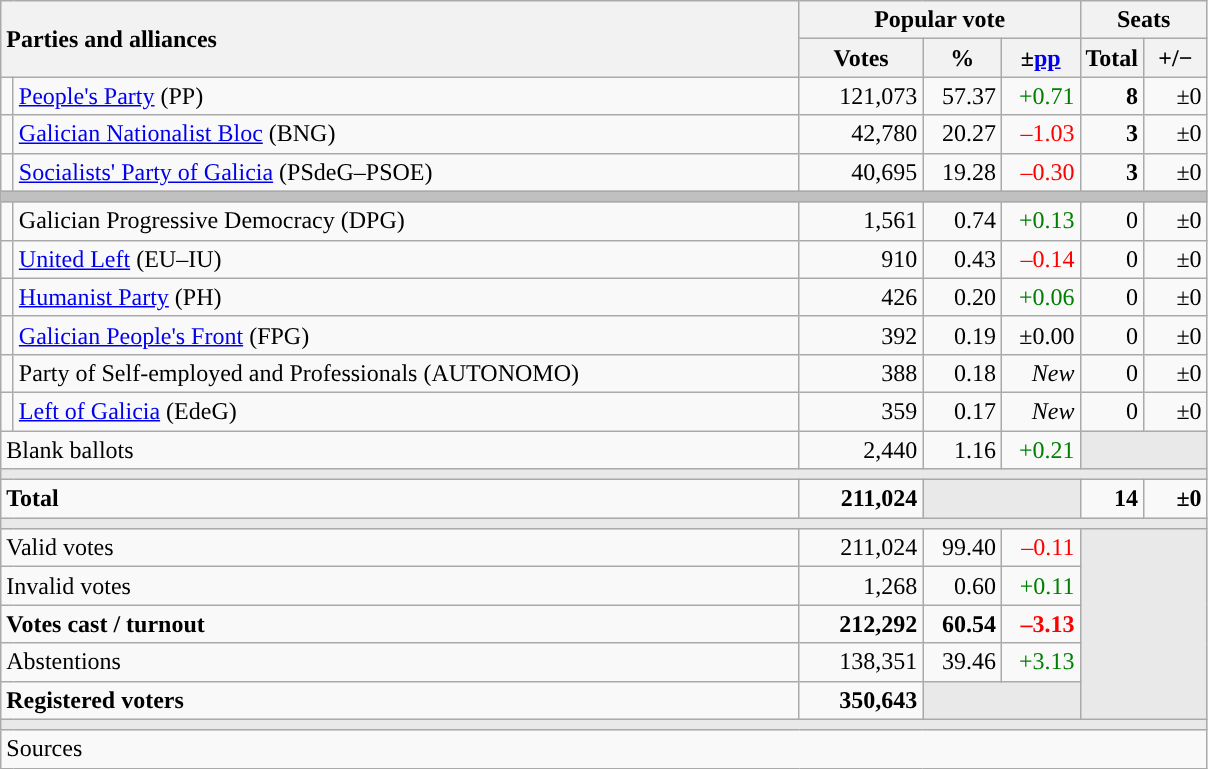<table class="wikitable" style="text-align:right;">
<tr>
<th style="text-align:left;" rowspan="2" colspan="2" width="525">Parties and alliances</th>
<th colspan="3">Popular vote</th>
<th colspan="2">Seats</th>
</tr>
<tr>
<th width="75">Votes</th>
<th width="45">%</th>
<th width="45">±<a href='#'>pp</a></th>
<th width="35">Total</th>
<th width="35">+/−</th>
</tr>
<tr>
<td width="1" style="color:inherit;background:"></td>
<td align="left"><a href='#'>People's Party</a> (PP)</td>
<td>121,073</td>
<td>57.37</td>
<td style="color:green;">+0.71</td>
<td><strong>8</strong></td>
<td>±0</td>
</tr>
<tr>
<td style="color:inherit;background:"></td>
<td align="left"><a href='#'>Galician Nationalist Bloc</a> (BNG)</td>
<td>42,780</td>
<td>20.27</td>
<td style="color:red;">–1.03</td>
<td><strong>3</strong></td>
<td>±0</td>
</tr>
<tr>
<td style="color:inherit;background:"></td>
<td align="left"><a href='#'>Socialists' Party of Galicia</a> (PSdeG–PSOE)</td>
<td>40,695</td>
<td>19.28</td>
<td style="color:red;">–0.30</td>
<td><strong>3</strong></td>
<td>±0</td>
</tr>
<tr>
<td colspan="7" bgcolor="#C0C0C0"></td>
</tr>
<tr>
<td style="color:inherit;background:"></td>
<td align="left">Galician Progressive Democracy (DPG)</td>
<td>1,561</td>
<td>0.74</td>
<td style="color:green;">+0.13</td>
<td>0</td>
<td>±0</td>
</tr>
<tr>
<td style="color:inherit;background:"></td>
<td align="left"><a href='#'>United Left</a> (EU–IU)</td>
<td>910</td>
<td>0.43</td>
<td style="color:red;">–0.14</td>
<td>0</td>
<td>±0</td>
</tr>
<tr>
<td style="color:inherit;background:"></td>
<td align="left"><a href='#'>Humanist Party</a> (PH)</td>
<td>426</td>
<td>0.20</td>
<td style="color:green;">+0.06</td>
<td>0</td>
<td>±0</td>
</tr>
<tr>
<td style="color:inherit;background:"></td>
<td align="left"><a href='#'>Galician People's Front</a> (FPG)</td>
<td>392</td>
<td>0.19</td>
<td>±0.00</td>
<td>0</td>
<td>±0</td>
</tr>
<tr>
<td style="color:inherit;background:"></td>
<td align="left">Party of Self-employed and Professionals (AUTONOMO)</td>
<td>388</td>
<td>0.18</td>
<td><em>New</em></td>
<td>0</td>
<td>±0</td>
</tr>
<tr>
<td style="color:inherit;background:"></td>
<td align="left"><a href='#'>Left of Galicia</a> (EdeG)</td>
<td>359</td>
<td>0.17</td>
<td><em>New</em></td>
<td>0</td>
<td>±0</td>
</tr>
<tr>
<td align="left" colspan="2">Blank ballots</td>
<td>2,440</td>
<td>1.16</td>
<td style="color:green;">+0.21</td>
<td bgcolor="#E9E9E9" colspan="2"></td>
</tr>
<tr>
<td colspan="7" bgcolor="#E9E9E9"></td>
</tr>
<tr style="font-weight:bold;">
<td align="left" colspan="2">Total</td>
<td>211,024</td>
<td bgcolor="#E9E9E9" colspan="2"></td>
<td>14</td>
<td>±0</td>
</tr>
<tr>
<td colspan="7" bgcolor="#E9E9E9"></td>
</tr>
<tr>
<td align="left" colspan="2">Valid votes</td>
<td>211,024</td>
<td>99.40</td>
<td style="color:red;">–0.11</td>
<td bgcolor="#E9E9E9" colspan="7" rowspan="5"></td>
</tr>
<tr>
<td align="left" colspan="2">Invalid votes</td>
<td>1,268</td>
<td>0.60</td>
<td style="color:green;">+0.11</td>
</tr>
<tr style="font-weight:bold;">
<td align="left" colspan="2">Votes cast / turnout</td>
<td>212,292</td>
<td>60.54</td>
<td style="color:red;">–3.13</td>
</tr>
<tr>
<td align="left" colspan="2">Abstentions</td>
<td>138,351</td>
<td>39.46</td>
<td style="color:green;">+3.13</td>
</tr>
<tr style="font-weight:bold;">
<td align="left" colspan="2">Registered voters</td>
<td>350,643</td>
<td bgcolor="#E9E9E9" colspan="2"></td>
</tr>
<tr>
<td colspan="7" bgcolor="#E9E9E9"></td>
</tr>
<tr>
<td align="left" colspan="7">Sources</td>
</tr>
</table>
